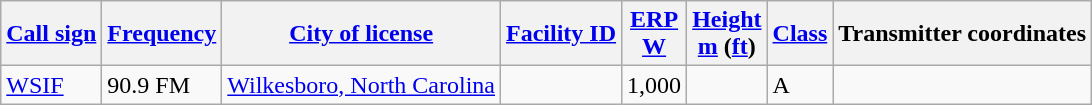<table class="wikitable sortable">
<tr>
<th><a href='#'>Call sign</a></th>
<th data-sort-type="number"><a href='#'>Frequency</a></th>
<th><a href='#'>City of license</a></th>
<th><a href='#'>Facility ID</a></th>
<th data-sort-type="number"><a href='#'>ERP</a><br><a href='#'>W</a></th>
<th data-sort-type="number"><a href='#'>Height</a><br><a href='#'>m</a> (<a href='#'>ft</a>)</th>
<th><a href='#'>Class</a></th>
<th class="unsortable">Transmitter coordinates</th>
</tr>
<tr>
<td><a href='#'>WSIF</a></td>
<td>90.9 FM</td>
<td><a href='#'>Wilkesboro, North Carolina</a></td>
<td></td>
<td>1,000</td>
<td></td>
<td>A</td>
<td></td>
</tr>
</table>
